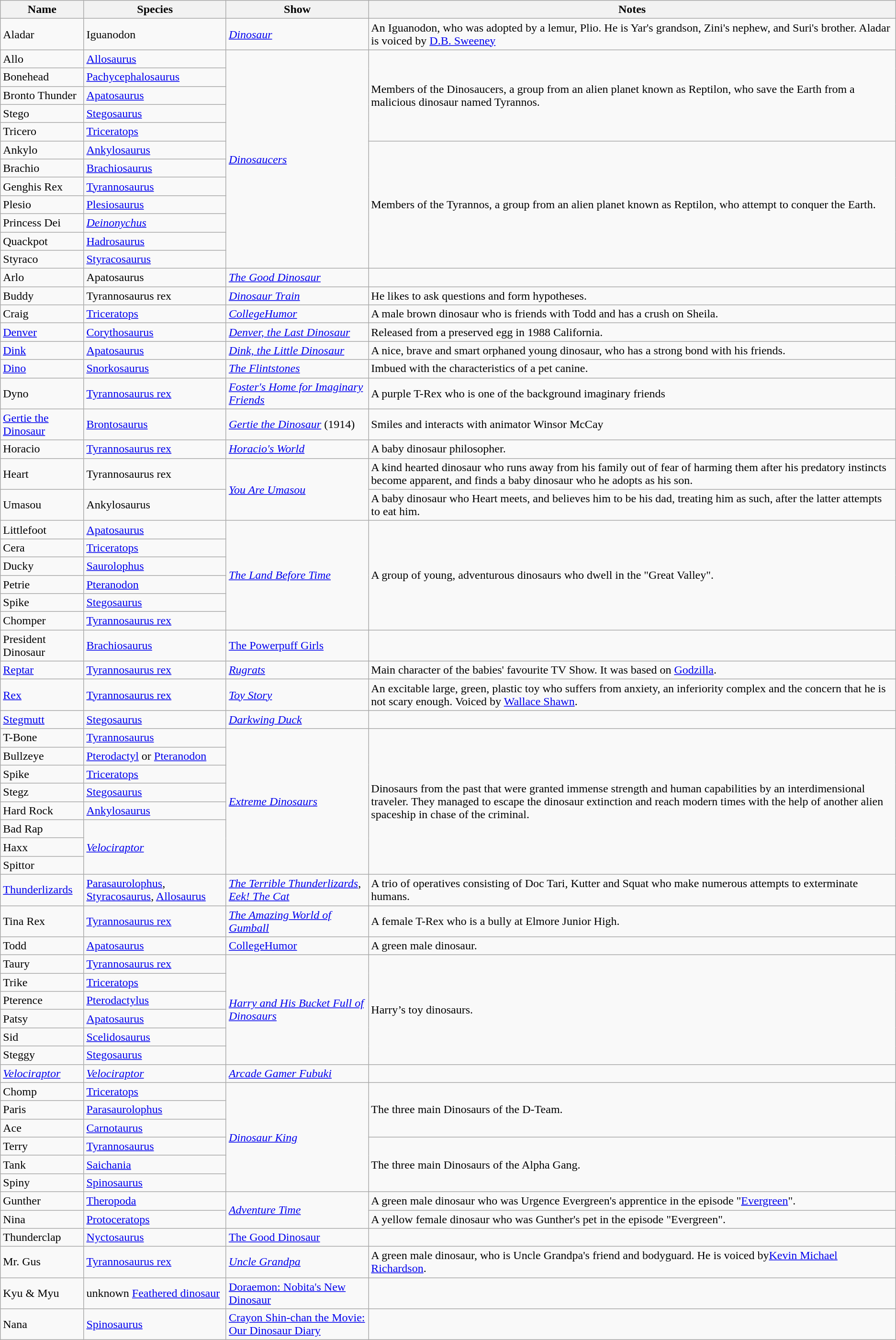<table class="wikitable sortable">
<tr>
<th>Name</th>
<th>Species</th>
<th>Show</th>
<th>Notes</th>
</tr>
<tr>
<td>Aladar</td>
<td>Iguanodon</td>
<td><em><a href='#'>Dinosaur</a></em></td>
<td>An Iguanodon, who was adopted by a lemur, Plio. He is Yar's grandson, Zini's nephew, and Suri's brother. Aladar is voiced by <a href='#'>D.B. Sweeney</a></td>
</tr>
<tr>
<td>Allo</td>
<td><a href='#'>Allosaurus</a></td>
<td rowspan="12"><em><a href='#'>Dinosaucers</a></em></td>
<td rowspan="5">Members of the Dinosaucers, a group from an alien planet known as Reptilon, who save the Earth from a malicious dinosaur named Tyrannos.</td>
</tr>
<tr>
<td>Bonehead</td>
<td><a href='#'>Pachycephalosaurus</a></td>
</tr>
<tr>
<td>Bronto Thunder</td>
<td><a href='#'>Apatosaurus</a></td>
</tr>
<tr>
<td>Stego</td>
<td><a href='#'>Stegosaurus</a></td>
</tr>
<tr>
<td>Tricero</td>
<td><a href='#'>Triceratops</a></td>
</tr>
<tr>
<td>Ankylo</td>
<td><a href='#'>Ankylosaurus</a></td>
<td rowspan="7">Members of the Tyrannos, a group from an alien planet known as Reptilon, who attempt to conquer the Earth.</td>
</tr>
<tr>
<td>Brachio</td>
<td><a href='#'>Brachiosaurus</a></td>
</tr>
<tr>
<td>Genghis Rex</td>
<td><a href='#'>Tyrannosaurus</a></td>
</tr>
<tr>
<td>Plesio</td>
<td><a href='#'>Plesiosaurus</a></td>
</tr>
<tr>
<td>Princess Dei</td>
<td><em><a href='#'>Deinonychus</a></em></td>
</tr>
<tr>
<td>Quackpot</td>
<td><a href='#'>Hadrosaurus</a></td>
</tr>
<tr>
<td>Styraco</td>
<td><a href='#'>Styracosaurus</a></td>
</tr>
<tr>
<td>Arlo</td>
<td>Apatosaurus</td>
<td><em><a href='#'>The Good Dinosaur</a></em></td>
<td></td>
</tr>
<tr>
<td>Buddy</td>
<td>Tyrannosaurus rex</td>
<td><em><a href='#'>Dinosaur Train</a></em></td>
<td>He likes to ask questions and form hypotheses.</td>
</tr>
<tr>
<td>Craig</td>
<td><a href='#'>Triceratops</a></td>
<td><em><a href='#'>CollegeHumor</a></em></td>
<td>A male brown dinosaur who is friends with Todd and has a crush on Sheila.</td>
</tr>
<tr>
<td><a href='#'>Denver</a></td>
<td><a href='#'>Corythosaurus</a></td>
<td><em><a href='#'>Denver, the Last Dinosaur</a></em></td>
<td>Released from a preserved egg in 1988 California.</td>
</tr>
<tr>
<td><a href='#'>Dink</a></td>
<td><a href='#'>Apatosaurus</a></td>
<td><em><a href='#'>Dink, the Little Dinosaur</a></em></td>
<td>A nice, brave and smart orphaned young dinosaur, who has a strong bond with his friends.</td>
</tr>
<tr>
<td><a href='#'>Dino</a></td>
<td><a href='#'>Snorkosaurus</a></td>
<td><em><a href='#'>The Flintstones</a></em></td>
<td>Imbued with the characteristics of a pet canine.</td>
</tr>
<tr>
<td>Dyno</td>
<td><a href='#'>Tyrannosaurus rex</a></td>
<td><em><a href='#'>Foster's Home for Imaginary Friends</a></em></td>
<td>A purple T-Rex who is one of the background imaginary friends</td>
</tr>
<tr>
<td><a href='#'>Gertie the Dinosaur</a></td>
<td><a href='#'>Brontosaurus</a></td>
<td><em><a href='#'>Gertie the Dinosaur</a></em> (1914)</td>
<td>Smiles and interacts with animator Winsor McCay</td>
</tr>
<tr>
<td>Horacio</td>
<td><a href='#'>Tyrannosaurus rex</a></td>
<td><em><a href='#'>Horacio's World</a></em></td>
<td>A baby dinosaur philosopher.</td>
</tr>
<tr>
<td>Heart</td>
<td>Tyrannosaurus rex</td>
<td rowspan="2"><em><a href='#'>You Are Umasou</a></em></td>
<td>A kind hearted dinosaur who runs away from his family out of fear of harming them after his predatory instincts become apparent, and finds a baby dinosaur who he adopts as his son.</td>
</tr>
<tr>
<td>Umasou</td>
<td>Ankylosaurus</td>
<td>A baby dinosaur who Heart meets, and believes him to be his dad, treating him as such, after the latter attempts to eat him.</td>
</tr>
<tr>
<td>Littlefoot</td>
<td><a href='#'>Apatosaurus</a></td>
<td rowspan="6"><em><a href='#'>The Land Before Time</a></em></td>
<td rowspan="6">A group of young, adventurous dinosaurs who dwell in the "Great Valley".</td>
</tr>
<tr>
<td>Cera</td>
<td><a href='#'>Triceratops</a></td>
</tr>
<tr>
<td>Ducky</td>
<td><a href='#'>Saurolophus</a></td>
</tr>
<tr>
<td>Petrie</td>
<td><a href='#'>Pteranodon</a></td>
</tr>
<tr>
<td>Spike</td>
<td><a href='#'>Stegosaurus</a></td>
</tr>
<tr>
<td>Chomper</td>
<td><a href='#'>Tyrannosaurus rex</a></td>
</tr>
<tr>
<td>President Dinosaur</td>
<td><a href='#'>Brachiosaurus</a></td>
<td><a href='#'>The Powerpuff Girls</a></td>
<td></td>
</tr>
<tr>
<td><a href='#'>Reptar</a></td>
<td><a href='#'>Tyrannosaurus rex</a></td>
<td><em><a href='#'>Rugrats</a></em></td>
<td>Main character of the babies' favourite TV Show. It was based on <a href='#'>Godzilla</a>.</td>
</tr>
<tr>
<td><a href='#'>Rex</a></td>
<td><a href='#'>Tyrannosaurus rex</a></td>
<td><em><a href='#'>Toy Story</a></em></td>
<td>An excitable large, green, plastic toy who suffers from anxiety, an inferiority complex and the concern that he is not scary enough. Voiced by <a href='#'>Wallace Shawn</a>.</td>
</tr>
<tr>
<td><a href='#'>Stegmutt</a></td>
<td><a href='#'>Stegosaurus</a></td>
<td><em><a href='#'>Darkwing Duck</a></em></td>
<td></td>
</tr>
<tr>
<td>T-Bone</td>
<td><a href='#'>Tyrannosaurus</a></td>
<td rowspan="8"><em><a href='#'>Extreme Dinosaurs</a></em></td>
<td rowspan="8">Dinosaurs from the past that were granted immense strength and human capabilities by an interdimensional traveler. They managed to escape the dinosaur extinction and reach modern times with the help of another alien spaceship in chase of the criminal.</td>
</tr>
<tr>
<td>Bullzeye</td>
<td><a href='#'>Pterodactyl</a> or <a href='#'>Pteranodon</a></td>
</tr>
<tr>
<td>Spike</td>
<td><a href='#'>Triceratops</a></td>
</tr>
<tr>
<td>Stegz</td>
<td><a href='#'>Stegosaurus</a></td>
</tr>
<tr>
<td>Hard Rock</td>
<td><a href='#'>Ankylosaurus</a></td>
</tr>
<tr>
<td>Bad Rap</td>
<td rowspan=3><em><a href='#'>Velociraptor</a></em></td>
</tr>
<tr>
<td>Haxx</td>
</tr>
<tr>
<td>Spittor</td>
</tr>
<tr>
<td><a href='#'>Thunderlizards</a></td>
<td><a href='#'>Parasaurolophus</a>, <a href='#'>Styracosaurus</a>, <a href='#'>Allosaurus</a></td>
<td><em><a href='#'>The Terrible Thunderlizards</a></em>, <em><a href='#'>Eek! The Cat</a></em></td>
<td>A trio of operatives consisting of Doc Tari, Kutter and Squat who make numerous attempts to exterminate humans.</td>
</tr>
<tr>
<td>Tina Rex</td>
<td><a href='#'>Tyrannosaurus rex</a></td>
<td><em><a href='#'>The Amazing World of Gumball</a></em></td>
<td>A female T-Rex who is a bully at Elmore Junior High.</td>
</tr>
<tr>
<td>Todd</td>
<td><a href='#'>Apatosaurus</a></td>
<td><a href='#'>CollegeHumor</a></td>
<td>A green male dinosaur.</td>
</tr>
<tr>
<td>Taury</td>
<td><a href='#'>Tyrannosaurus rex</a></td>
<td rowspan="6"><em><a href='#'>Harry and His Bucket Full of Dinosaurs</a></em></td>
<td rowspan="6">Harry’s toy dinosaurs.</td>
</tr>
<tr>
<td>Trike</td>
<td><a href='#'>Triceratops</a></td>
</tr>
<tr>
<td>Pterence</td>
<td><a href='#'>Pterodactylus</a></td>
</tr>
<tr>
<td>Patsy</td>
<td><a href='#'>Apatosaurus</a></td>
</tr>
<tr>
<td>Sid</td>
<td><a href='#'>Scelidosaurus</a></td>
</tr>
<tr>
<td>Steggy</td>
<td><a href='#'>Stegosaurus</a></td>
</tr>
<tr>
<td><em><a href='#'>Velociraptor</a></em></td>
<td><em><a href='#'>Velociraptor</a></em></td>
<td><em><a href='#'>Arcade Gamer Fubuki</a></em></td>
<td></td>
</tr>
<tr>
<td>Chomp</td>
<td><a href='#'>Triceratops</a></td>
<td rowspan="6"><em><a href='#'>Dinosaur King</a></em></td>
<td rowspan="3">The three main Dinosaurs of the D-Team.</td>
</tr>
<tr>
<td>Paris</td>
<td><a href='#'>Parasaurolophus</a></td>
</tr>
<tr>
<td>Ace</td>
<td><a href='#'>Carnotaurus</a></td>
</tr>
<tr>
<td>Terry</td>
<td><a href='#'>Tyrannosaurus</a></td>
<td rowspan="3">The three main Dinosaurs of the Alpha Gang.</td>
</tr>
<tr>
<td>Tank</td>
<td><a href='#'>Saichania</a></td>
</tr>
<tr>
<td>Spiny</td>
<td><a href='#'>Spinosaurus</a></td>
</tr>
<tr>
<td>Gunther</td>
<td><a href='#'>Theropoda</a></td>
<td rowspan="2"><em><a href='#'>Adventure Time</a></em></td>
<td>A green male dinosaur who was Urgence Evergreen's apprentice in the episode "<a href='#'>Evergreen</a>".</td>
</tr>
<tr>
<td>Nina</td>
<td><a href='#'>Protoceratops</a></td>
<td>A yellow female dinosaur who was Gunther's pet in the episode "Evergreen".</td>
</tr>
<tr>
<td>Thunderclap</td>
<td><a href='#'>Nyctosaurus</a></td>
<td><a href='#'>The Good Dinosaur</a></td>
</tr>
<tr>
<td>Mr. Gus</td>
<td><a href='#'>Tyrannosaurus rex</a></td>
<td><em><a href='#'>Uncle Grandpa</a></em></td>
<td>A green male dinosaur, who is Uncle Grandpa's friend and bodyguard. He is voiced by<a href='#'>Kevin Michael Richardson</a>.</td>
</tr>
<tr>
<td>Kyu & Myu</td>
<td>unknown <a href='#'>Feathered dinosaur</a></td>
<td><a href='#'>Doraemon: Nobita's New Dinosaur</a></td>
<td></td>
</tr>
<tr>
<td>Nana</td>
<td><a href='#'>Spinosaurus</a></td>
<td><a href='#'>Crayon Shin-chan the Movie: Our Dinosaur Diary</a></td>
<td></td>
</tr>
</table>
